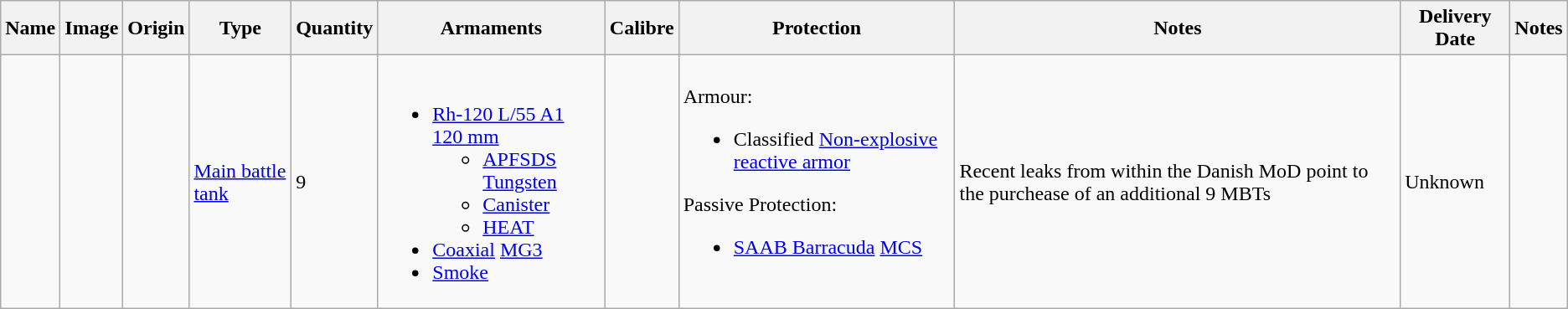<table class="wikitable">
<tr>
<th>Name</th>
<th>Image</th>
<th>Origin</th>
<th>Type</th>
<th>Quantity</th>
<th>Armaments</th>
<th>Calibre</th>
<th>Protection</th>
<th>Notes</th>
<th>Delivery Date</th>
<th>Notes</th>
</tr>
<tr>
<td></td>
<td></td>
<td></td>
<td><a href='#'>Main battle tank</a></td>
<td>9</td>
<td><br><ul><li><a href='#'>Rh-120 L/55 A1</a> <a href='#'>120 mm</a><ul><li><a href='#'>APFSDS</a> <a href='#'>Tungsten</a></li><li><a href='#'>Canister</a></li><li><a href='#'>HEAT</a></li></ul></li><li><a href='#'>Coaxial</a> <a href='#'>MG3</a></li><li><a href='#'>Smoke</a></li></ul></td>
<td></td>
<td>Armour:<br><ul><li>Classified <a href='#'>Non-explosive reactive armor</a></li></ul>Passive Protection:<ul><li><a href='#'>SAAB Barracuda</a> <a href='#'>MCS</a></li></ul></td>
<td>Recent leaks from within the Danish MoD point to the purchease of an additional 9 MBTs</td>
<td>Unknown</td>
<td></td>
</tr>
</table>
